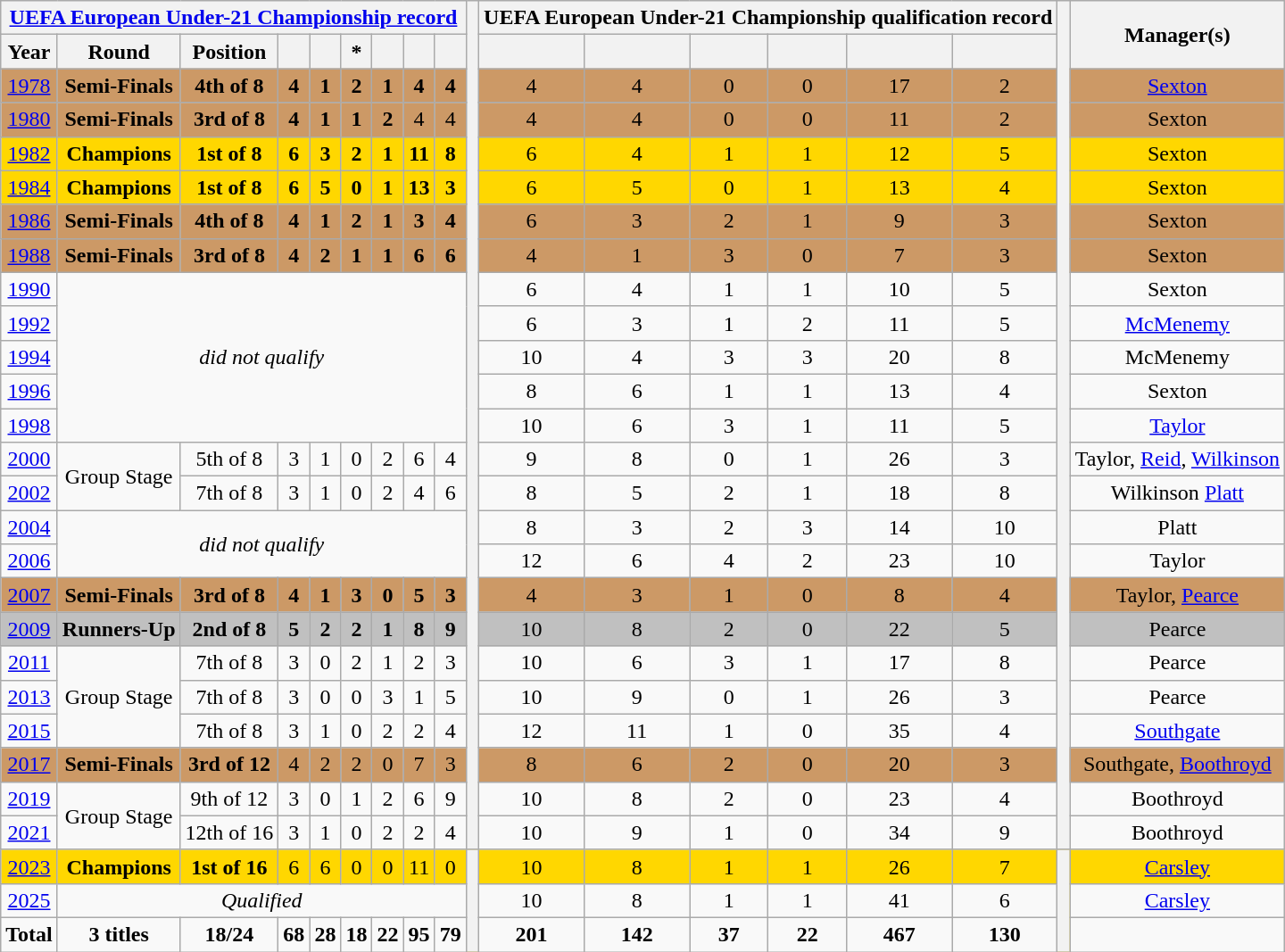<table class="wikitable" style="text-align: center;">
<tr>
<th colspan=9><a href='#'>UEFA European Under-21 Championship record</a></th>
<th style="width:1%;" rowspan="25"></th>
<th colspan=6>UEFA European Under-21 Championship qualification record</th>
<th style="width:1%;" rowspan="25"></th>
<th rowspan=2>Manager(s)</th>
</tr>
<tr>
<th>Year</th>
<th>Round</th>
<th>Position</th>
<th></th>
<th></th>
<th> *</th>
<th></th>
<th></th>
<th></th>
<th></th>
<th></th>
<th></th>
<th></th>
<th></th>
<th></th>
</tr>
<tr style="background:#c96;">
<td> <a href='#'>1978</a></td>
<td><strong>Semi-Finals</strong></td>
<td><strong>4th of 8</strong></td>
<td><strong>4</strong></td>
<td><strong>1</strong></td>
<td><strong>2</strong></td>
<td><strong>1</strong></td>
<td><strong>4</strong></td>
<td><strong>4</strong></td>
<td>4</td>
<td>4</td>
<td>0</td>
<td>0</td>
<td>17</td>
<td>2</td>
<td><a href='#'>Sexton</a></td>
</tr>
<tr style="background:#c96;">
<td> <a href='#'>1980</a></td>
<td><strong>Semi-Finals</strong></td>
<td><strong>3rd of 8</strong></td>
<td><strong>4</strong></td>
<td><strong>1</strong></td>
<td><strong>1</strong></td>
<td><strong>2</strong></td>
<td>4</td>
<td>4</td>
<td>4</td>
<td>4</td>
<td>0</td>
<td>0</td>
<td>11</td>
<td>2</td>
<td>Sexton</td>
</tr>
<tr bgcolor=Gold>
<td> <a href='#'>1982</a></td>
<td><strong>Champions</strong></td>
<td><strong>1st of 8</strong></td>
<td><strong>6</strong></td>
<td><strong>3</strong></td>
<td><strong>2</strong></td>
<td><strong>1</strong></td>
<td><strong>11</strong></td>
<td><strong>8</strong></td>
<td>6</td>
<td>4</td>
<td>1</td>
<td>1</td>
<td>12</td>
<td>5</td>
<td>Sexton</td>
</tr>
<tr bgcolor=Gold>
<td> <a href='#'>1984</a></td>
<td><strong>Champions</strong></td>
<td><strong>1st of 8</strong></td>
<td><strong>6</strong></td>
<td><strong>5</strong></td>
<td><strong>0</strong></td>
<td><strong>1</strong></td>
<td><strong>13</strong></td>
<td><strong>3</strong></td>
<td>6</td>
<td>5</td>
<td>0</td>
<td>1</td>
<td>13</td>
<td>4</td>
<td>Sexton</td>
</tr>
<tr style="background:#c96;">
<td> <a href='#'>1986</a></td>
<td><strong>Semi-Finals</strong></td>
<td><strong>4th of 8</strong></td>
<td><strong>4</strong></td>
<td><strong>1</strong></td>
<td><strong>2</strong></td>
<td><strong>1</strong></td>
<td><strong>3</strong></td>
<td><strong>4</strong></td>
<td>6</td>
<td>3</td>
<td>2</td>
<td>1</td>
<td>9</td>
<td>3</td>
<td>Sexton</td>
</tr>
<tr style="background:#c96;">
<td> <a href='#'>1988</a></td>
<td><strong>Semi-Finals</strong></td>
<td><strong>3rd of 8</strong></td>
<td><strong>4</strong></td>
<td><strong>2</strong></td>
<td><strong>1</strong></td>
<td><strong>1</strong></td>
<td><strong>6</strong></td>
<td><strong>6</strong></td>
<td>4</td>
<td>1</td>
<td>3</td>
<td>0</td>
<td>7</td>
<td>3</td>
<td>Sexton</td>
</tr>
<tr>
<td> <a href='#'>1990</a></td>
<td rowspan=5 colspan=8><em>did not qualify</em></td>
<td>6</td>
<td>4</td>
<td>1</td>
<td>1</td>
<td>10</td>
<td>5</td>
<td>Sexton</td>
</tr>
<tr>
<td> <a href='#'>1992</a></td>
<td>6</td>
<td>3</td>
<td>1</td>
<td>2</td>
<td>11</td>
<td>5</td>
<td><a href='#'>McMenemy</a></td>
</tr>
<tr>
<td> <a href='#'>1994</a></td>
<td>10</td>
<td>4</td>
<td>3</td>
<td>3</td>
<td>20</td>
<td>8</td>
<td>McMenemy</td>
</tr>
<tr>
<td> <a href='#'>1996</a></td>
<td>8</td>
<td>6</td>
<td>1</td>
<td>1</td>
<td>13</td>
<td>4</td>
<td>Sexton</td>
</tr>
<tr>
<td> <a href='#'>1998</a></td>
<td>10</td>
<td>6</td>
<td>3</td>
<td>1</td>
<td>11</td>
<td>5</td>
<td><a href='#'>Taylor</a></td>
</tr>
<tr>
<td> <a href='#'>2000</a></td>
<td rowspan=2>Group Stage</td>
<td>5th of 8</td>
<td>3</td>
<td>1</td>
<td>0</td>
<td>2</td>
<td>6</td>
<td>4</td>
<td>9</td>
<td>8</td>
<td>0</td>
<td>1</td>
<td>26</td>
<td>3</td>
<td>Taylor, <a href='#'>Reid</a>, <a href='#'>Wilkinson</a></td>
</tr>
<tr>
<td> <a href='#'>2002</a></td>
<td>7th of 8</td>
<td>3</td>
<td>1</td>
<td>0</td>
<td>2</td>
<td>4</td>
<td>6</td>
<td>8</td>
<td>5</td>
<td>2</td>
<td>1</td>
<td>18</td>
<td>8</td>
<td>Wilkinson <a href='#'>Platt</a></td>
</tr>
<tr>
<td> <a href='#'>2004</a></td>
<td rowspan=2 colspan=8><em>did not qualify</em></td>
<td>8</td>
<td>3</td>
<td>2</td>
<td>3</td>
<td>14</td>
<td>10</td>
<td>Platt</td>
</tr>
<tr>
<td> <a href='#'>2006</a></td>
<td>12</td>
<td>6</td>
<td>4</td>
<td>2</td>
<td>23</td>
<td>10</td>
<td>Taylor</td>
</tr>
<tr style="background:#c96;">
<td> <a href='#'>2007</a></td>
<td><strong>Semi-Finals</strong></td>
<td><strong>3rd of 8</strong></td>
<td><strong>4</strong></td>
<td><strong>1</strong></td>
<td><strong>3</strong></td>
<td><strong>0</strong></td>
<td><strong>5</strong></td>
<td><strong>3</strong></td>
<td>4</td>
<td>3</td>
<td>1</td>
<td>0</td>
<td>8</td>
<td>4</td>
<td>Taylor, <a href='#'>Pearce</a></td>
</tr>
<tr bgcolor=silver>
<td> <a href='#'>2009</a></td>
<td><strong>Runners-Up</strong></td>
<td><strong>2nd of 8</strong></td>
<td><strong>5</strong></td>
<td><strong>2</strong></td>
<td><strong>2</strong></td>
<td><strong>1</strong></td>
<td><strong>8</strong></td>
<td><strong>9</strong></td>
<td>10</td>
<td>8</td>
<td>2</td>
<td>0</td>
<td>22</td>
<td>5</td>
<td>Pearce</td>
</tr>
<tr>
<td> <a href='#'>2011</a></td>
<td rowspan=3>Group Stage</td>
<td>7th of 8</td>
<td>3</td>
<td>0</td>
<td>2</td>
<td>1</td>
<td>2</td>
<td>3</td>
<td>10</td>
<td>6</td>
<td>3</td>
<td>1</td>
<td>17</td>
<td>8</td>
<td>Pearce</td>
</tr>
<tr>
<td> <a href='#'>2013</a></td>
<td>7th of 8</td>
<td>3</td>
<td>0</td>
<td>0</td>
<td>3</td>
<td>1</td>
<td>5</td>
<td>10</td>
<td>9</td>
<td>0</td>
<td>1</td>
<td>26</td>
<td>3</td>
<td>Pearce</td>
</tr>
<tr>
<td> <a href='#'>2015</a></td>
<td>7th of 8</td>
<td>3</td>
<td>1</td>
<td>0</td>
<td>2</td>
<td>2</td>
<td>4</td>
<td>12</td>
<td>11</td>
<td>1</td>
<td>0</td>
<td>35</td>
<td>4</td>
<td><a href='#'>Southgate</a></td>
</tr>
<tr style="background:#c96;">
<td> <a href='#'>2017</a></td>
<td><strong>Semi-Finals</strong></td>
<td><strong>3rd of 12</strong></td>
<td>4</td>
<td>2</td>
<td>2</td>
<td>0</td>
<td>7</td>
<td>3</td>
<td>8</td>
<td>6</td>
<td>2</td>
<td>0</td>
<td>20</td>
<td>3</td>
<td>Southgate, <a href='#'>Boothroyd</a></td>
</tr>
<tr>
<td> <a href='#'>2019</a></td>
<td rowspan=2>Group Stage</td>
<td>9th of 12</td>
<td>3</td>
<td>0</td>
<td>1</td>
<td>2</td>
<td>6</td>
<td>9</td>
<td>10</td>
<td>8</td>
<td>2</td>
<td>0</td>
<td>23</td>
<td>4</td>
<td>Boothroyd</td>
</tr>
<tr>
<td>  <a href='#'>2021</a></td>
<td>12th of 16</td>
<td>3</td>
<td>1</td>
<td>0</td>
<td>2</td>
<td>2</td>
<td>4</td>
<td>10</td>
<td>9</td>
<td>1</td>
<td>0</td>
<td>34</td>
<td>9</td>
<td>Boothroyd</td>
</tr>
<tr bgcolor=Gold>
<td>  <a href='#'>2023</a></td>
<td><strong>Champions</strong></td>
<td><strong>1st of 16</strong></td>
<td>6</td>
<td>6</td>
<td>0</td>
<td>0</td>
<td>11</td>
<td>0</td>
<th style="width:1%;" rowspan="25"></th>
<td>10</td>
<td>8</td>
<td>1</td>
<td>1</td>
<td>26</td>
<td>7</td>
<th style="width:1%;" rowspan="25"></th>
<td><a href='#'>Carsley</a></td>
</tr>
<tr>
<td> <a href='#'>2025</a></td>
<td colspan="8"><em>Qualified</em></td>
<td>10</td>
<td>8</td>
<td>1</td>
<td>1</td>
<td>41</td>
<td>6</td>
<td><a href='#'>Carsley</a></td>
</tr>
<tr>
<td><strong>Total</strong></td>
<td><strong>3 titles</strong></td>
<td><strong>18/24</strong></td>
<td><strong>68</strong></td>
<td><strong>28</strong></td>
<td><strong>18</strong></td>
<td><strong>22</strong></td>
<td><strong>95</strong></td>
<td><strong>79</strong></td>
<td><strong>201</strong></td>
<td><strong>142</strong></td>
<td><strong>37</strong></td>
<td><strong>22</strong></td>
<td><strong>467</strong></td>
<td><strong>130</strong></td>
<td></td>
</tr>
</table>
